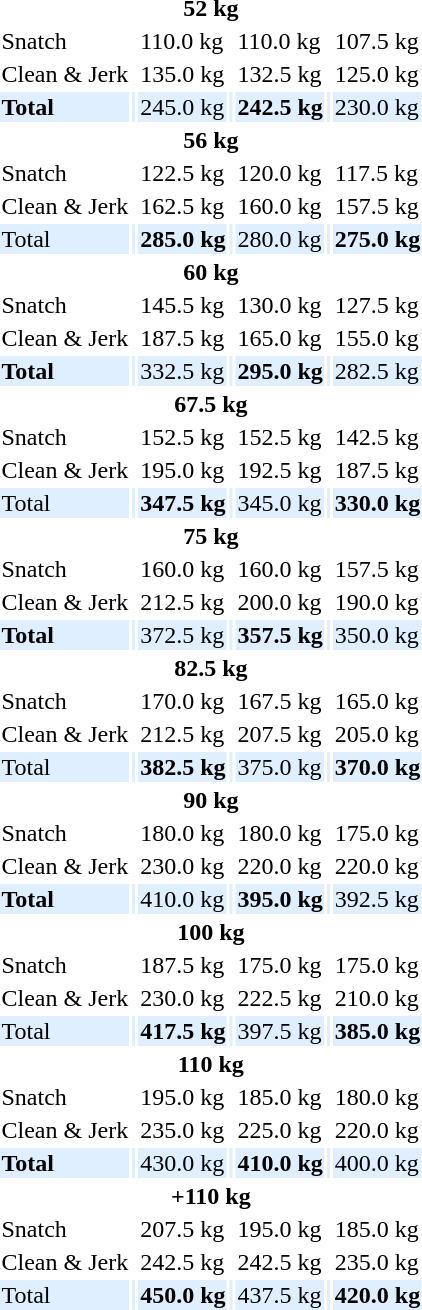<table>
<tr>
<th colspan=7>52 kg</th>
</tr>
<tr>
<td>Snatch</td>
<td></td>
<td>110.0 kg</td>
<td></td>
<td>110.0 kg</td>
<td></td>
<td>107.5 kg</td>
</tr>
<tr>
<td>Clean & Jerk</td>
<td></td>
<td>135.0 kg</td>
<td></td>
<td>132.5 kg</td>
<td></td>
<td>125.0 kg</td>
</tr>
<tr bgcolor=#dfefff>
<td><strong>Total</strong></td>
<td><strong></td>
<td></strong>245.0 kg<strong></td>
<td></strong></td>
<td><strong>242.5 kg</strong></td>
<td><strong></td>
<td></strong>230.0 kg<strong></td>
</tr>
<tr>
<th colspan=7>56 kg</th>
</tr>
<tr>
<td>Snatch</td>
<td></td>
<td>122.5 kg</td>
<td></td>
<td>120.0 kg</td>
<td></td>
<td>117.5 kg</td>
</tr>
<tr>
<td>Clean & Jerk</td>
<td></td>
<td>162.5 kg</td>
<td></td>
<td>160.0 kg</td>
<td></td>
<td>157.5 kg</td>
</tr>
<tr bgcolor=#dfefff>
<td></strong>Total<strong></td>
<td></strong></td>
<td><strong>285.0 kg</strong></td>
<td><strong></td>
<td></strong>280.0 kg<strong></td>
<td></strong></td>
<td><strong>275.0 kg</strong></td>
</tr>
<tr>
<th colspan=7>60 kg</th>
</tr>
<tr>
<td>Snatch</td>
<td></td>
<td>145.5 kg<br></td>
<td></td>
<td>130.0 kg</td>
<td></td>
<td>127.5 kg</td>
</tr>
<tr>
<td>Clean & Jerk</td>
<td></td>
<td>187.5 kg<br></td>
<td></td>
<td>165.0 kg</td>
<td></td>
<td>155.0 kg</td>
</tr>
<tr bgcolor=#dfefff>
<td><strong>Total</strong></td>
<td><strong></td>
<td></strong>332.5 kg<strong><br></td>
<td></strong></td>
<td><strong>295.0 kg</strong></td>
<td><strong></td>
<td></strong>282.5 kg<strong></td>
</tr>
<tr>
<th colspan=7>67.5 kg</th>
</tr>
<tr>
<td>Snatch</td>
<td></td>
<td>152.5 kg</td>
<td></td>
<td>152.5 kg</td>
<td></td>
<td>142.5 kg</td>
</tr>
<tr>
<td>Clean & Jerk</td>
<td></td>
<td>195.0 kg</td>
<td></td>
<td>192.5 kg</td>
<td></td>
<td>187.5 kg</td>
</tr>
<tr bgcolor=#dfefff>
<td></strong>Total<strong></td>
<td></strong></td>
<td><strong>347.5 kg</strong></td>
<td><strong></td>
<td></strong>345.0 kg<strong></td>
<td></strong></td>
<td><strong>330.0 kg</strong></td>
</tr>
<tr>
<th colspan=7>75 kg</th>
</tr>
<tr>
<td>Snatch</td>
<td></td>
<td>160.0 kg</td>
<td></td>
<td>160.0 kg</td>
<td></td>
<td>157.5 kg</td>
</tr>
<tr>
<td>Clean & Jerk</td>
<td></td>
<td>212.5 kg<br></td>
<td></td>
<td>200.0 kg</td>
<td></td>
<td>190.0 kg</td>
</tr>
<tr bgcolor=#dfefff>
<td><strong>Total</strong></td>
<td><strong></td>
<td></strong>372.5 kg<strong></td>
<td></strong></td>
<td><strong>357.5 kg</strong></td>
<td><strong></td>
<td></strong>350.0 kg<strong></td>
</tr>
<tr>
<th colspan=7>82.5 kg</th>
</tr>
<tr>
<td>Snatch</td>
<td></td>
<td>170.0 kg</td>
<td></td>
<td>167.5 kg</td>
<td></td>
<td>165.0 kg</td>
</tr>
<tr>
<td>Clean & Jerk</td>
<td></td>
<td>212.5 kg</td>
<td></td>
<td>207.5 kg</td>
<td></td>
<td>205.0 kg</td>
</tr>
<tr bgcolor=#dfefff>
<td></strong>Total<strong></td>
<td></strong></td>
<td><strong>382.5 kg</strong></td>
<td><strong></td>
<td></strong>375.0 kg<strong></td>
<td></strong></td>
<td><strong>370.0 kg</strong></td>
</tr>
<tr>
<th colspan=7>90 kg</th>
</tr>
<tr>
<td>Snatch</td>
<td></td>
<td>180.0 kg</td>
<td></td>
<td>180.0 kg</td>
<td></td>
<td>175.0 kg</td>
</tr>
<tr>
<td>Clean & Jerk</td>
<td></td>
<td>230.0 kg</td>
<td></td>
<td>220.0 kg</td>
<td></td>
<td>220.0 kg</td>
</tr>
<tr bgcolor=#dfefff>
<td><strong>Total</strong></td>
<td><strong></td>
<td></strong>410.0 kg<strong></td>
<td></strong></td>
<td><strong>395.0 kg</strong></td>
<td><strong></td>
<td></strong>392.5 kg<strong></td>
</tr>
<tr>
<th colspan=7>100 kg</th>
</tr>
<tr>
<td>Snatch</td>
<td></td>
<td>187.5 kg</td>
<td></td>
<td>175.0 kg</td>
<td></td>
<td>175.0 kg</td>
</tr>
<tr>
<td>Clean & Jerk</td>
<td></td>
<td>230.0 kg</td>
<td></td>
<td>222.5 kg</td>
<td></td>
<td>210.0 kg</td>
</tr>
<tr bgcolor=#dfefff>
<td></strong>Total<strong></td>
<td></strong></td>
<td><strong>417.5 kg</strong></td>
<td><strong></td>
<td></strong>397.5 kg<strong></td>
<td></strong></td>
<td><strong>385.0 kg</strong></td>
</tr>
<tr>
<th colspan=7>110 kg</th>
</tr>
<tr>
<td>Snatch</td>
<td></td>
<td>195.0 kg</td>
<td></td>
<td>185.0 kg</td>
<td></td>
<td>180.0 kg</td>
</tr>
<tr>
<td>Clean & Jerk</td>
<td></td>
<td>235.0 kg</td>
<td></td>
<td>225.0 kg</td>
<td></td>
<td>220.0 kg</td>
</tr>
<tr bgcolor=#dfefff>
<td><strong>Total</strong></td>
<td><strong></td>
<td></strong>430.0 kg<strong></td>
<td></strong></td>
<td><strong>410.0 kg</strong></td>
<td><strong></td>
<td></strong>400.0 kg<strong></td>
</tr>
<tr>
<th colspan=7>+110 kg</th>
</tr>
<tr>
<td>Snatch</td>
<td></td>
<td>207.5 kg</td>
<td></td>
<td>195.0 kg</td>
<td></td>
<td>185.0 kg</td>
</tr>
<tr>
<td>Clean & Jerk</td>
<td></td>
<td>242.5 kg</td>
<td></td>
<td>242.5 kg</td>
<td></td>
<td>235.0 kg</td>
</tr>
<tr bgcolor=#dfefff>
<td></strong>Total<strong></td>
<td></strong></td>
<td><strong>450.0 kg</strong></td>
<td><strong></td>
<td></strong>437.5 kg<strong></td>
<td></strong></td>
<td><strong>420.0 kg</strong></td>
</tr>
</table>
